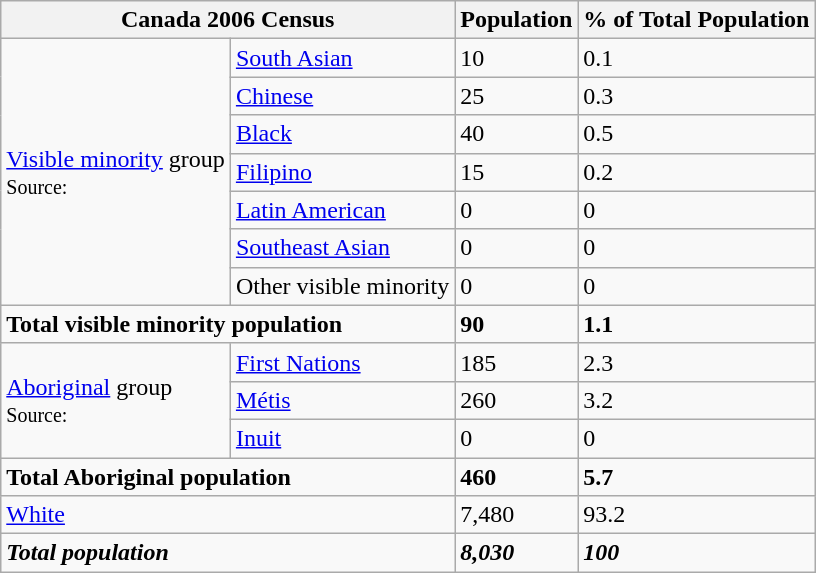<table class="wikitable">
<tr>
<th colspan=2>Canada 2006 Census</th>
<th>Population</th>
<th>% of Total Population</th>
</tr>
<tr>
<td rowspan=7><a href='#'>Visible minority</a> group<br><small>Source:</small></td>
<td><a href='#'>South Asian</a></td>
<td>10</td>
<td>0.1</td>
</tr>
<tr>
<td><a href='#'>Chinese</a></td>
<td>25</td>
<td>0.3</td>
</tr>
<tr>
<td><a href='#'>Black</a></td>
<td>40</td>
<td>0.5</td>
</tr>
<tr>
<td><a href='#'>Filipino</a></td>
<td>15</td>
<td>0.2</td>
</tr>
<tr>
<td><a href='#'>Latin American</a></td>
<td>0</td>
<td>0</td>
</tr>
<tr>
<td><a href='#'>Southeast Asian</a></td>
<td>0</td>
<td>0</td>
</tr>
<tr>
<td>Other visible minority</td>
<td>0</td>
<td>0</td>
</tr>
<tr>
<td colspan=2><strong>Total visible minority population</strong></td>
<td><strong>90</strong></td>
<td><strong>1.1</strong></td>
</tr>
<tr>
<td rowspan=3><a href='#'>Aboriginal</a> group<br><small>Source:</small></td>
<td><a href='#'>First Nations</a></td>
<td>185</td>
<td>2.3</td>
</tr>
<tr>
<td><a href='#'>Métis</a></td>
<td>260</td>
<td>3.2</td>
</tr>
<tr>
<td><a href='#'>Inuit</a></td>
<td>0</td>
<td>0</td>
</tr>
<tr>
<td colspan=2><strong>Total Aboriginal population</strong></td>
<td><strong>460</strong></td>
<td><strong>5.7</strong></td>
</tr>
<tr>
<td colspan=2><a href='#'>White</a></td>
<td>7,480</td>
<td>93.2</td>
</tr>
<tr>
<td colspan=2><strong><em>Total population</em></strong></td>
<td><strong><em>8,030</em></strong></td>
<td><strong><em>100</em></strong></td>
</tr>
</table>
